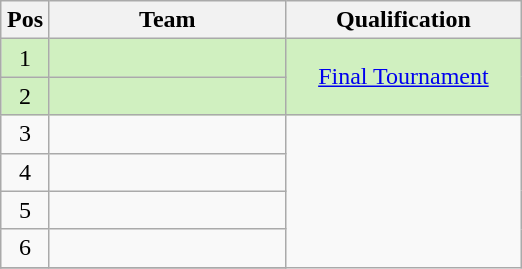<table class="wikitable" border="1" style="text-align: center;">
<tr>
<th width="25"><abbr>Pos</abbr></th>
<th width="150">Team</th>
<th width="150">Qualification</th>
</tr>
<tr bgcolor= #D0F0C0>
<td>1</td>
<td align="left"></td>
<td rowspan=2><a href='#'>Final Tournament</a></td>
</tr>
<tr bgcolor= #D0F0C0>
<td>2</td>
<td align="left"></td>
</tr>
<tr>
<td>3</td>
<td align="left"></td>
</tr>
<tr>
<td>4</td>
<td align="left"></td>
</tr>
<tr>
<td>5</td>
<td align="left"></td>
</tr>
<tr>
<td>6</td>
<td align="left"></td>
</tr>
<tr>
</tr>
</table>
